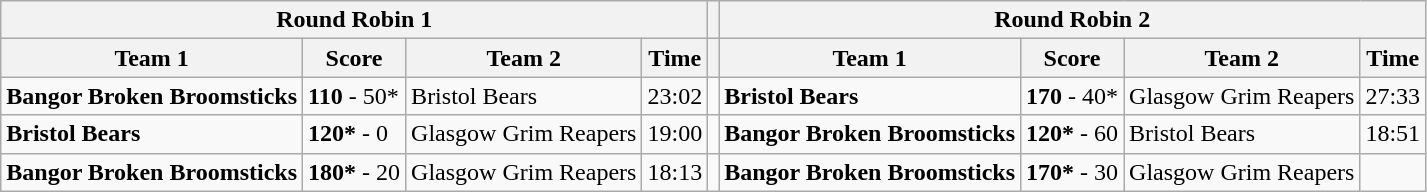<table class="wikitable">
<tr>
<th colspan="4">Round Robin 1</th>
<th></th>
<th colspan="4">Round Robin 2</th>
</tr>
<tr>
<th>Team 1</th>
<th>Score</th>
<th>Team 2</th>
<th>Time</th>
<th></th>
<th>Team 1</th>
<th>Score</th>
<th>Team 2</th>
<th>Time</th>
</tr>
<tr>
<td><strong>Bangor Broken Broomsticks</strong></td>
<td><strong>110</strong> - 50*</td>
<td>Bristol Bears</td>
<td>23:02</td>
<td></td>
<td><strong>Bristol Bears</strong></td>
<td><strong>170</strong> - 40*</td>
<td>Glasgow Grim Reapers</td>
<td>27:33</td>
</tr>
<tr>
<td><strong>Bristol Bears</strong></td>
<td><strong>120*</strong> - 0</td>
<td>Glasgow Grim Reapers</td>
<td>19:00</td>
<td></td>
<td><strong>Bangor Broken Broomsticks</strong></td>
<td><strong>120*</strong> - 60</td>
<td>Bristol Bears</td>
<td>18:51</td>
</tr>
<tr>
<td><strong>Bangor Broken Broomsticks</strong></td>
<td><strong>180*</strong> - 20</td>
<td>Glasgow Grim Reapers</td>
<td>18:13</td>
<td></td>
<td><strong>Bangor Broken Broomsticks</strong></td>
<td><strong>170*</strong> - 30</td>
<td>Glasgow Grim Reapers</td>
<td></td>
</tr>
</table>
